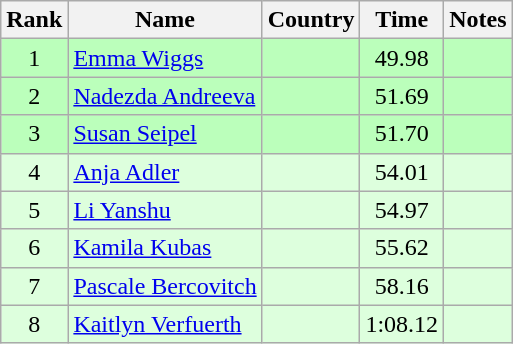<table class="wikitable" style="text-align:center">
<tr>
<th>Rank</th>
<th>Name</th>
<th>Country</th>
<th>Time</th>
<th>Notes</th>
</tr>
<tr bgcolor=bbffbb>
<td>1</td>
<td align="left"><a href='#'>Emma Wiggs</a></td>
<td align="left"></td>
<td>49.98</td>
<td></td>
</tr>
<tr bgcolor=bbffbb>
<td>2</td>
<td align="left"><a href='#'>Nadezda Andreeva</a></td>
<td align="left"></td>
<td>51.69</td>
<td></td>
</tr>
<tr bgcolor=bbffbb>
<td>3</td>
<td align="left"><a href='#'>Susan Seipel</a></td>
<td align="left"></td>
<td>51.70</td>
<td></td>
</tr>
<tr bgcolor=ddffdd>
<td>4</td>
<td align="left"><a href='#'>Anja Adler</a></td>
<td align="left"></td>
<td>54.01</td>
<td></td>
</tr>
<tr bgcolor=ddffdd>
<td>5</td>
<td align="left"><a href='#'>Li Yanshu</a></td>
<td align="left"></td>
<td>54.97</td>
<td></td>
</tr>
<tr bgcolor=ddffdd>
<td>6</td>
<td align="left"><a href='#'>Kamila Kubas</a></td>
<td align="left"></td>
<td>55.62</td>
<td></td>
</tr>
<tr bgcolor=ddffdd>
<td>7</td>
<td align="left"><a href='#'>Pascale Bercovitch</a></td>
<td align="left"></td>
<td>58.16</td>
<td></td>
</tr>
<tr bgcolor=ddffdd>
<td>8</td>
<td align="left"><a href='#'>Kaitlyn Verfuerth</a></td>
<td align="left"></td>
<td>1:08.12</td>
<td></td>
</tr>
</table>
